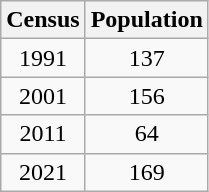<table class="wikitable" style="text-align:center">
<tr>
<th>Census</th>
<th>Population</th>
</tr>
<tr>
<td>1991</td>
<td>137</td>
</tr>
<tr>
<td>2001</td>
<td>156</td>
</tr>
<tr>
<td>2011</td>
<td>64</td>
</tr>
<tr>
<td>2021</td>
<td>169</td>
</tr>
</table>
